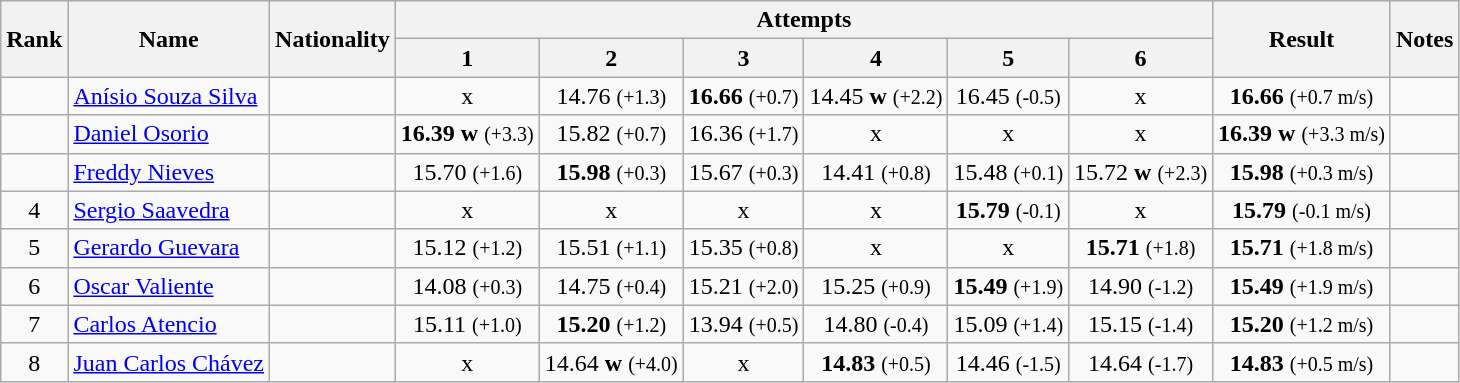<table class="wikitable sortable" style="text-align:center">
<tr>
<th rowspan=2>Rank</th>
<th rowspan=2>Name</th>
<th rowspan=2>Nationality</th>
<th colspan=6>Attempts</th>
<th rowspan=2>Result</th>
<th rowspan=2>Notes</th>
</tr>
<tr>
<th>1</th>
<th>2</th>
<th>3</th>
<th>4</th>
<th>5</th>
<th>6</th>
</tr>
<tr>
<td align=center></td>
<td align=left><a href='#'>Anísio Souza Silva</a></td>
<td align=left></td>
<td>x</td>
<td>14.76 <small>(+1.3)</small></td>
<td><strong>16.66</strong> <small>(+0.7)</small></td>
<td>14.45 <strong>w</strong> <small>(+2.2)</small></td>
<td>16.45 <small>(-0.5)</small></td>
<td>x</td>
<td><strong>16.66</strong> <small>(+0.7 m/s)</small></td>
<td></td>
</tr>
<tr>
<td align=center></td>
<td align=left><a href='#'>Daniel Osorio</a></td>
<td align=left></td>
<td><strong>16.39</strong> <strong>w</strong> <small>(+3.3)</small></td>
<td>15.82 <small>(+0.7)</small></td>
<td>16.36 <small>(+1.7)</small></td>
<td>x</td>
<td>x</td>
<td>x</td>
<td><strong>16.39</strong> <strong>w</strong> <small>(+3.3 m/s)</small></td>
<td></td>
</tr>
<tr>
<td align=center></td>
<td align=left><a href='#'>Freddy Nieves</a></td>
<td align=left></td>
<td>15.70 <small>(+1.6)</small></td>
<td><strong>15.98</strong> <small>(+0.3)</small></td>
<td>15.67 <small>(+0.3)</small></td>
<td>14.41 <small>(+0.8)</small></td>
<td>15.48 <small>(+0.1)</small></td>
<td>15.72 <strong>w</strong> <small>(+2.3)</small></td>
<td><strong>15.98</strong> <small>(+0.3 m/s)</small></td>
<td></td>
</tr>
<tr>
<td align=center>4</td>
<td align=left><a href='#'>Sergio Saavedra</a></td>
<td align=left></td>
<td>x</td>
<td>x</td>
<td>x</td>
<td>x</td>
<td><strong>15.79</strong> <small>(-0.1)</small></td>
<td>x</td>
<td><strong>15.79</strong> <small>(-0.1 m/s)</small></td>
<td></td>
</tr>
<tr>
<td align=center>5</td>
<td align=left><a href='#'>Gerardo Guevara</a></td>
<td align=left></td>
<td>15.12 <small>(+1.2)</small></td>
<td>15.51 <small>(+1.1)</small></td>
<td>15.35 <small>(+0.8)</small></td>
<td>x</td>
<td>x</td>
<td><strong>15.71</strong> <small>(+1.8)</small></td>
<td><strong>15.71</strong> <small>(+1.8 m/s)</small></td>
<td></td>
</tr>
<tr>
<td align=center>6</td>
<td align=left><a href='#'>Oscar Valiente</a></td>
<td align=left></td>
<td>14.08 <small>(+0.3)</small></td>
<td>14.75 <small>(+0.4)</small></td>
<td>15.21 <small>(+2.0)</small></td>
<td>15.25 <small>(+0.9)</small></td>
<td><strong>15.49</strong> <small>(+1.9)</small></td>
<td>14.90 <small>(-1.2)</small></td>
<td><strong>15.49</strong> <small>(+1.9 m/s)</small></td>
<td></td>
</tr>
<tr>
<td align=center>7</td>
<td align=left><a href='#'>Carlos Atencio</a></td>
<td align=left></td>
<td>15.11 <small>(+1.0)</small></td>
<td><strong>15.20</strong> <small>(+1.2)</small></td>
<td>13.94 <small>(+0.5)</small></td>
<td>14.80 <small>(-0.4)</small></td>
<td>15.09 <small>(+1.4)</small></td>
<td>15.15 <small>(-1.4)</small></td>
<td><strong>15.20</strong> <small>(+1.2 m/s)</small></td>
<td></td>
</tr>
<tr>
<td align=center>8</td>
<td align=left><a href='#'>Juan Carlos Chávez</a></td>
<td align=left></td>
<td>x</td>
<td>14.64 <strong>w</strong> <small>(+4.0)</small></td>
<td>x</td>
<td><strong>14.83</strong> <small>(+0.5)</small></td>
<td>14.46 <small>(-1.5)</small></td>
<td>14.64 <small>(-1.7)</small></td>
<td><strong>14.83</strong> <small>(+0.5 m/s)</small></td>
<td></td>
</tr>
</table>
